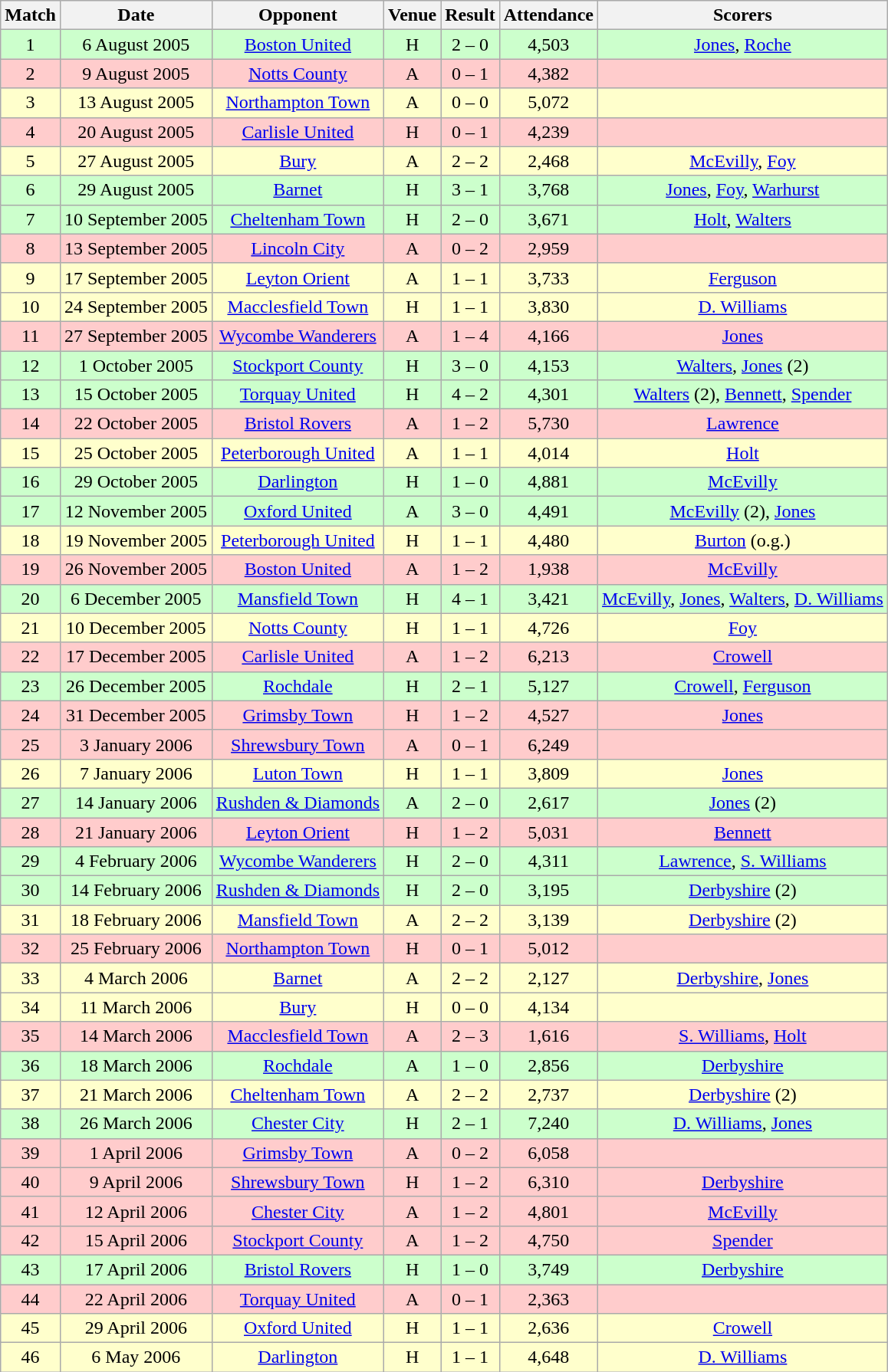<table class="wikitable" style="font-size:100%; text-align:center">
<tr>
<th>Match</th>
<th>Date</th>
<th>Opponent</th>
<th>Venue</th>
<th>Result</th>
<th>Attendance</th>
<th>Scorers</th>
</tr>
<tr style="background: #CCFFCC;">
<td>1</td>
<td>6 August 2005</td>
<td><a href='#'>Boston United</a></td>
<td>H</td>
<td>2 – 0</td>
<td>4,503</td>
<td><a href='#'>Jones</a>, <a href='#'>Roche</a></td>
</tr>
<tr style="background: #FFCCCC;">
<td>2</td>
<td>9 August 2005</td>
<td><a href='#'>Notts County</a></td>
<td>A</td>
<td>0 – 1</td>
<td>4,382</td>
<td></td>
</tr>
<tr style="background: #FFFFCC;">
<td>3</td>
<td>13 August 2005</td>
<td><a href='#'>Northampton Town</a></td>
<td>A</td>
<td>0 – 0</td>
<td>5,072</td>
<td></td>
</tr>
<tr style="background: #FFCCCC;">
<td>4</td>
<td>20 August 2005</td>
<td><a href='#'>Carlisle United</a></td>
<td>H</td>
<td>0 – 1</td>
<td>4,239</td>
<td></td>
</tr>
<tr style="background: #FFFFCC;">
<td>5</td>
<td>27 August 2005</td>
<td><a href='#'>Bury</a></td>
<td>A</td>
<td>2 – 2</td>
<td>2,468</td>
<td><a href='#'>McEvilly</a>, <a href='#'>Foy</a></td>
</tr>
<tr style="background: #CCFFCC;">
<td>6</td>
<td>29 August 2005</td>
<td><a href='#'>Barnet</a></td>
<td>H</td>
<td>3 – 1</td>
<td>3,768</td>
<td><a href='#'>Jones</a>, <a href='#'>Foy</a>, <a href='#'>Warhurst</a></td>
</tr>
<tr style="background: #CCFFCC;">
<td>7</td>
<td>10 September 2005</td>
<td><a href='#'>Cheltenham Town</a></td>
<td>H</td>
<td>2 – 0</td>
<td>3,671</td>
<td><a href='#'>Holt</a>, <a href='#'>Walters</a></td>
</tr>
<tr style="background: #FFCCCC;">
<td>8</td>
<td>13 September 2005</td>
<td><a href='#'>Lincoln City</a></td>
<td>A</td>
<td>0 – 2</td>
<td>2,959</td>
<td></td>
</tr>
<tr style="background: #FFFFCC;">
<td>9</td>
<td>17 September 2005</td>
<td><a href='#'>Leyton Orient</a></td>
<td>A</td>
<td>1 – 1</td>
<td>3,733</td>
<td><a href='#'>Ferguson</a></td>
</tr>
<tr style="background: #FFFFCC;">
<td>10</td>
<td>24 September 2005</td>
<td><a href='#'>Macclesfield Town</a></td>
<td>H</td>
<td>1 – 1</td>
<td>3,830</td>
<td><a href='#'>D. Williams</a></td>
</tr>
<tr style="background: #FFCCCC;">
<td>11</td>
<td>27 September 2005</td>
<td><a href='#'>Wycombe Wanderers</a></td>
<td>A</td>
<td>1 – 4</td>
<td>4,166</td>
<td><a href='#'>Jones</a></td>
</tr>
<tr style="background: #CCFFCC;">
<td>12</td>
<td>1 October 2005</td>
<td><a href='#'>Stockport County</a></td>
<td>H</td>
<td>3 – 0</td>
<td>4,153</td>
<td><a href='#'>Walters</a>, <a href='#'>Jones</a> (2)</td>
</tr>
<tr style="background: #CCFFCC;">
<td>13</td>
<td>15 October 2005</td>
<td><a href='#'>Torquay United</a></td>
<td>H</td>
<td>4 – 2</td>
<td>4,301</td>
<td><a href='#'>Walters</a> (2), <a href='#'>Bennett</a>, <a href='#'>Spender</a></td>
</tr>
<tr style="background: #FFCCCC;">
<td>14</td>
<td>22 October 2005</td>
<td><a href='#'>Bristol Rovers</a></td>
<td>A</td>
<td>1 – 2</td>
<td>5,730</td>
<td><a href='#'>Lawrence</a></td>
</tr>
<tr style="background: #FFFFCC;">
<td>15</td>
<td>25 October 2005</td>
<td><a href='#'>Peterborough United</a></td>
<td>A</td>
<td>1 – 1</td>
<td>4,014</td>
<td><a href='#'>Holt</a></td>
</tr>
<tr style="background: #CCFFCC;">
<td>16</td>
<td>29 October 2005</td>
<td><a href='#'>Darlington</a></td>
<td>H</td>
<td>1 – 0</td>
<td>4,881</td>
<td><a href='#'>McEvilly</a></td>
</tr>
<tr style="background: #CCFFCC;">
<td>17</td>
<td>12 November 2005</td>
<td><a href='#'>Oxford United</a></td>
<td>A</td>
<td>3 – 0</td>
<td>4,491</td>
<td><a href='#'>McEvilly</a> (2), <a href='#'>Jones</a></td>
</tr>
<tr style="background: #FFFFCC;">
<td>18</td>
<td>19 November 2005</td>
<td><a href='#'>Peterborough United</a></td>
<td>H</td>
<td>1 – 1</td>
<td>4,480</td>
<td><a href='#'>Burton</a> (o.g.)</td>
</tr>
<tr style="background: #FFCCCC;">
<td>19</td>
<td>26 November 2005</td>
<td><a href='#'>Boston United</a></td>
<td>A</td>
<td>1 – 2</td>
<td>1,938</td>
<td><a href='#'>McEvilly</a></td>
</tr>
<tr style="background: #CCFFCC;">
<td>20</td>
<td>6 December 2005</td>
<td><a href='#'>Mansfield Town</a></td>
<td>H</td>
<td>4 – 1</td>
<td>3,421</td>
<td><a href='#'>McEvilly</a>, <a href='#'>Jones</a>, <a href='#'>Walters</a>, <a href='#'>D. Williams</a></td>
</tr>
<tr style="background: #FFFFCC;">
<td>21</td>
<td>10 December 2005</td>
<td><a href='#'>Notts County</a></td>
<td>H</td>
<td>1 – 1</td>
<td>4,726</td>
<td><a href='#'>Foy</a></td>
</tr>
<tr style="background: #FFCCCC;">
<td>22</td>
<td>17 December 2005</td>
<td><a href='#'>Carlisle United</a></td>
<td>A</td>
<td>1 – 2</td>
<td>6,213</td>
<td><a href='#'>Crowell</a></td>
</tr>
<tr style="background: #CCFFCC;">
<td>23</td>
<td>26 December 2005</td>
<td><a href='#'>Rochdale</a></td>
<td>H</td>
<td>2 – 1</td>
<td>5,127</td>
<td><a href='#'>Crowell</a>, <a href='#'>Ferguson</a></td>
</tr>
<tr style="background: #FFCCCC;">
<td>24</td>
<td>31 December 2005</td>
<td><a href='#'>Grimsby Town</a></td>
<td>H</td>
<td>1 – 2</td>
<td>4,527</td>
<td><a href='#'>Jones</a></td>
</tr>
<tr style="background: #FFCCCC;">
<td>25</td>
<td>3 January 2006</td>
<td><a href='#'>Shrewsbury Town</a></td>
<td>A</td>
<td>0 – 1</td>
<td>6,249</td>
<td></td>
</tr>
<tr style="background: #FFFFCC;">
<td>26</td>
<td>7 January 2006</td>
<td><a href='#'>Luton Town</a></td>
<td>H</td>
<td>1 – 1</td>
<td>3,809</td>
<td><a href='#'>Jones</a></td>
</tr>
<tr style="background: #CCFFCC;">
<td>27</td>
<td>14 January 2006</td>
<td><a href='#'>Rushden & Diamonds</a></td>
<td>A</td>
<td>2 – 0</td>
<td>2,617</td>
<td><a href='#'>Jones</a> (2)</td>
</tr>
<tr style="background: #FFCCCC;">
<td>28</td>
<td>21 January 2006</td>
<td><a href='#'>Leyton Orient</a></td>
<td>H</td>
<td>1 – 2</td>
<td>5,031</td>
<td><a href='#'>Bennett</a></td>
</tr>
<tr style="background: #CCFFCC;">
<td>29</td>
<td>4 February 2006</td>
<td><a href='#'>Wycombe Wanderers</a></td>
<td>H</td>
<td>2 – 0</td>
<td>4,311</td>
<td><a href='#'>Lawrence</a>, <a href='#'>S. Williams</a></td>
</tr>
<tr style="background: #CCFFCC;">
<td>30</td>
<td>14 February 2006</td>
<td><a href='#'>Rushden & Diamonds</a></td>
<td>H</td>
<td>2 – 0</td>
<td>3,195</td>
<td><a href='#'>Derbyshire</a> (2)</td>
</tr>
<tr style="background: #FFFFCC;">
<td>31</td>
<td>18 February 2006</td>
<td><a href='#'>Mansfield Town</a></td>
<td>A</td>
<td>2 – 2</td>
<td>3,139</td>
<td><a href='#'>Derbyshire</a> (2)</td>
</tr>
<tr style="background: #FFCCCC;">
<td>32</td>
<td>25 February 2006</td>
<td><a href='#'>Northampton Town</a></td>
<td>H</td>
<td>0 – 1</td>
<td>5,012</td>
<td></td>
</tr>
<tr style="background: #FFFFCC;">
<td>33</td>
<td>4 March 2006</td>
<td><a href='#'>Barnet</a></td>
<td>A</td>
<td>2 – 2</td>
<td>2,127</td>
<td><a href='#'>Derbyshire</a>, <a href='#'>Jones</a></td>
</tr>
<tr style="background: #FFFFCC;">
<td>34</td>
<td>11 March 2006</td>
<td><a href='#'>Bury</a></td>
<td>H</td>
<td>0 – 0</td>
<td>4,134</td>
<td></td>
</tr>
<tr style="background: #FFCCCC;">
<td>35</td>
<td>14 March 2006</td>
<td><a href='#'>Macclesfield Town</a></td>
<td>A</td>
<td>2 – 3</td>
<td>1,616</td>
<td><a href='#'>S. Williams</a>, <a href='#'>Holt</a></td>
</tr>
<tr style="background: #CCFFCC;">
<td>36</td>
<td>18 March 2006</td>
<td><a href='#'>Rochdale</a></td>
<td>A</td>
<td>1 – 0</td>
<td>2,856</td>
<td><a href='#'>Derbyshire</a></td>
</tr>
<tr style="background: #FFFFCC;">
<td>37</td>
<td>21 March 2006</td>
<td><a href='#'>Cheltenham Town</a></td>
<td>A</td>
<td>2 – 2</td>
<td>2,737</td>
<td><a href='#'>Derbyshire</a> (2)</td>
</tr>
<tr style="background: #CCFFCC;">
<td>38</td>
<td>26 March 2006</td>
<td><a href='#'>Chester City</a></td>
<td>H</td>
<td>2 – 1</td>
<td>7,240</td>
<td><a href='#'>D. Williams</a>, <a href='#'>Jones</a></td>
</tr>
<tr style="background: #FFCCCC;">
<td>39</td>
<td>1 April 2006</td>
<td><a href='#'>Grimsby Town</a></td>
<td>A</td>
<td>0 – 2</td>
<td>6,058</td>
<td></td>
</tr>
<tr style="background: #FFCCCC;">
<td>40</td>
<td>9 April 2006</td>
<td><a href='#'>Shrewsbury Town</a></td>
<td>H</td>
<td>1 – 2</td>
<td>6,310</td>
<td><a href='#'>Derbyshire</a></td>
</tr>
<tr style="background: #FFCCCC;">
<td>41</td>
<td>12 April 2006</td>
<td><a href='#'>Chester City</a></td>
<td>A</td>
<td>1 – 2</td>
<td>4,801</td>
<td><a href='#'>McEvilly</a></td>
</tr>
<tr style="background: #FFCCCC;">
<td>42</td>
<td>15 April 2006</td>
<td><a href='#'>Stockport County</a></td>
<td>A</td>
<td>1 – 2</td>
<td>4,750</td>
<td><a href='#'>Spender</a></td>
</tr>
<tr style="background: #CCFFCC;">
<td>43</td>
<td>17 April 2006</td>
<td><a href='#'>Bristol Rovers</a></td>
<td>H</td>
<td>1 – 0</td>
<td>3,749</td>
<td><a href='#'>Derbyshire</a></td>
</tr>
<tr style="background: #FFCCCC;">
<td>44</td>
<td>22 April 2006</td>
<td><a href='#'>Torquay United</a></td>
<td>A</td>
<td>0 – 1</td>
<td>2,363</td>
<td></td>
</tr>
<tr style="background: #FFFFCC;">
<td>45</td>
<td>29 April 2006</td>
<td><a href='#'>Oxford United</a></td>
<td>H</td>
<td>1 – 1</td>
<td>2,636</td>
<td><a href='#'>Crowell</a></td>
</tr>
<tr style="background: #FFFFCC;">
<td>46</td>
<td>6 May 2006</td>
<td><a href='#'>Darlington</a></td>
<td>H</td>
<td>1 – 1</td>
<td>4,648</td>
<td><a href='#'>D. Williams</a></td>
</tr>
</table>
